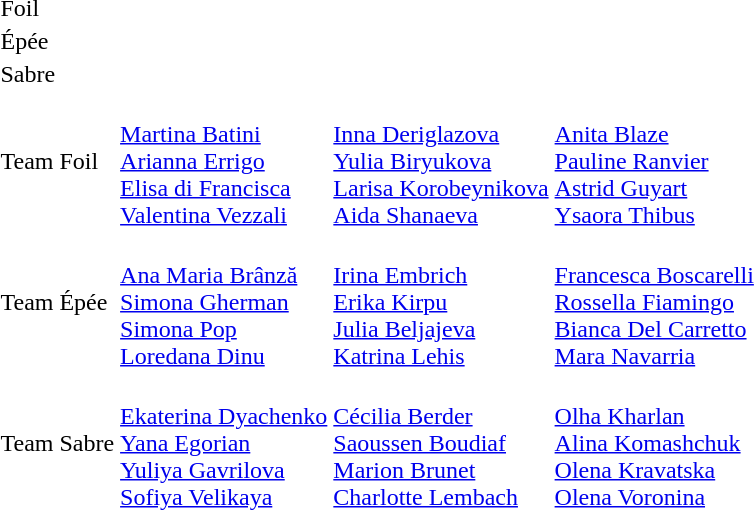<table>
<tr>
<td>Foil</td>
<td></td>
<td></td>
<td><br></td>
</tr>
<tr>
<td>Épée</td>
<td></td>
<td></td>
<td><br></td>
</tr>
<tr>
<td>Sabre</td>
<td></td>
<td></td>
<td><br></td>
</tr>
<tr>
<td>Team Foil</td>
<td><br><a href='#'>Martina Batini</a><br><a href='#'>Arianna Errigo</a><br><a href='#'>Elisa di Francisca</a><br><a href='#'>Valentina Vezzali</a></td>
<td><br><a href='#'>Inna Deriglazova</a><br><a href='#'>Yulia Biryukova</a><br><a href='#'>Larisa Korobeynikova</a><br><a href='#'>Aida Shanaeva</a></td>
<td><br><a href='#'>Anita Blaze</a><br><a href='#'>Pauline Ranvier</a><br><a href='#'>Astrid Guyart</a><br><a href='#'>Ysaora Thibus</a></td>
</tr>
<tr>
<td>Team Épée</td>
<td><br><a href='#'>Ana Maria Brânză</a><br><a href='#'>Simona Gherman</a><br><a href='#'>Simona Pop</a><br><a href='#'>Loredana Dinu</a></td>
<td><br><a href='#'>Irina Embrich</a><br><a href='#'>Erika Kirpu</a><br><a href='#'>Julia Beljajeva</a><br><a href='#'>Katrina Lehis</a></td>
<td><br><a href='#'>Francesca Boscarelli</a><br><a href='#'>Rossella Fiamingo</a><br><a href='#'>Bianca Del Carretto</a><br><a href='#'>Mara Navarria</a></td>
</tr>
<tr>
<td>Team Sabre</td>
<td><br><a href='#'>Ekaterina Dyachenko</a><br><a href='#'>Yana Egorian</a><br><a href='#'>Yuliya Gavrilova</a><br><a href='#'>Sofiya Velikaya</a></td>
<td><br><a href='#'>Cécilia Berder</a><br><a href='#'>Saoussen Boudiaf</a><br><a href='#'>Marion Brunet</a><br><a href='#'>Charlotte Lembach</a></td>
<td><br><a href='#'>Olha Kharlan</a><br><a href='#'>Alina Komashchuk</a><br><a href='#'>Olena Kravatska</a><br><a href='#'>Olena Voronina</a></td>
</tr>
</table>
